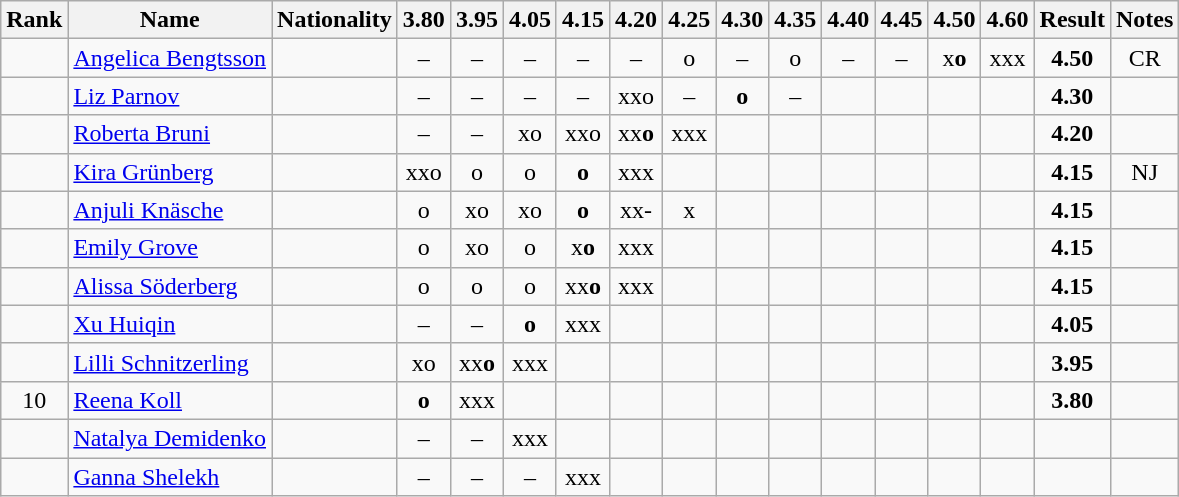<table class="wikitable sortable" style="text-align:center">
<tr>
<th>Rank</th>
<th>Name</th>
<th>Nationality</th>
<th>3.80</th>
<th>3.95</th>
<th>4.05</th>
<th>4.15</th>
<th>4.20</th>
<th>4.25</th>
<th>4.30</th>
<th>4.35</th>
<th>4.40</th>
<th>4.45</th>
<th>4.50</th>
<th>4.60</th>
<th>Result</th>
<th>Notes</th>
</tr>
<tr>
<td></td>
<td align=left><a href='#'>Angelica Bengtsson</a></td>
<td align=left></td>
<td>–</td>
<td>–</td>
<td>–</td>
<td>–</td>
<td>–</td>
<td>o</td>
<td>–</td>
<td>o</td>
<td>–</td>
<td>–</td>
<td>x<strong>o</strong></td>
<td>xxx</td>
<td><strong>4.50</strong></td>
<td>CR</td>
</tr>
<tr>
<td></td>
<td align=left><a href='#'>Liz Parnov</a></td>
<td align=left></td>
<td>–</td>
<td>–</td>
<td>–</td>
<td>–</td>
<td>xxo</td>
<td>–</td>
<td><strong>o</strong></td>
<td>–</td>
<td></td>
<td></td>
<td></td>
<td></td>
<td><strong>4.30</strong></td>
<td></td>
</tr>
<tr>
<td></td>
<td align=left><a href='#'>Roberta Bruni</a></td>
<td align=left></td>
<td>–</td>
<td>–</td>
<td>xo</td>
<td>xxo</td>
<td>xx<strong>o</strong></td>
<td>xxx</td>
<td></td>
<td></td>
<td></td>
<td></td>
<td></td>
<td></td>
<td><strong>4.20</strong></td>
<td></td>
</tr>
<tr>
<td></td>
<td align=left><a href='#'>Kira Grünberg</a></td>
<td align=left></td>
<td>xxo</td>
<td>o</td>
<td>o</td>
<td><strong>o</strong></td>
<td>xxx</td>
<td></td>
<td></td>
<td></td>
<td></td>
<td></td>
<td></td>
<td></td>
<td><strong>4.15</strong></td>
<td>NJ</td>
</tr>
<tr>
<td></td>
<td align=left><a href='#'>Anjuli Knäsche</a></td>
<td align=left></td>
<td>o</td>
<td>xo</td>
<td>xo</td>
<td><strong>o</strong></td>
<td>xx-</td>
<td>x</td>
<td></td>
<td></td>
<td></td>
<td></td>
<td></td>
<td></td>
<td><strong>4.15</strong></td>
<td></td>
</tr>
<tr>
<td></td>
<td align=left><a href='#'>Emily Grove</a></td>
<td align=left></td>
<td>o</td>
<td>xo</td>
<td>o</td>
<td>x<strong>o</strong></td>
<td>xxx</td>
<td></td>
<td></td>
<td></td>
<td></td>
<td></td>
<td></td>
<td></td>
<td><strong>4.15</strong></td>
<td></td>
</tr>
<tr>
<td></td>
<td align=left><a href='#'>Alissa Söderberg</a></td>
<td align=left></td>
<td>o</td>
<td>o</td>
<td>o</td>
<td>xx<strong>o</strong></td>
<td>xxx</td>
<td></td>
<td></td>
<td></td>
<td></td>
<td></td>
<td></td>
<td></td>
<td><strong>4.15</strong></td>
<td></td>
</tr>
<tr>
<td></td>
<td align=left><a href='#'>Xu Huiqin</a></td>
<td align=left></td>
<td>–</td>
<td>–</td>
<td><strong>o</strong></td>
<td>xxx</td>
<td></td>
<td></td>
<td></td>
<td></td>
<td></td>
<td></td>
<td></td>
<td></td>
<td><strong>4.05</strong></td>
<td></td>
</tr>
<tr>
<td></td>
<td align=left><a href='#'>Lilli Schnitzerling</a></td>
<td align=left></td>
<td>xo</td>
<td>xx<strong>o</strong></td>
<td>xxx</td>
<td></td>
<td></td>
<td></td>
<td></td>
<td></td>
<td></td>
<td></td>
<td></td>
<td></td>
<td><strong>3.95</strong></td>
<td></td>
</tr>
<tr>
<td>10</td>
<td align=left><a href='#'>Reena Koll</a></td>
<td align=left></td>
<td><strong>o</strong></td>
<td>xxx</td>
<td></td>
<td></td>
<td></td>
<td></td>
<td></td>
<td></td>
<td></td>
<td></td>
<td></td>
<td></td>
<td><strong>3.80</strong></td>
<td></td>
</tr>
<tr>
<td></td>
<td align=left><a href='#'>Natalya Demidenko</a></td>
<td align=left></td>
<td>–</td>
<td>–</td>
<td>xxx</td>
<td></td>
<td></td>
<td></td>
<td></td>
<td></td>
<td></td>
<td></td>
<td></td>
<td></td>
<td><strong></strong></td>
<td></td>
</tr>
<tr>
<td></td>
<td align=left><a href='#'>Ganna Shelekh</a></td>
<td align=left></td>
<td>–</td>
<td>–</td>
<td>–</td>
<td>xxx</td>
<td></td>
<td></td>
<td></td>
<td></td>
<td></td>
<td></td>
<td></td>
<td></td>
<td><strong></strong></td>
<td></td>
</tr>
</table>
